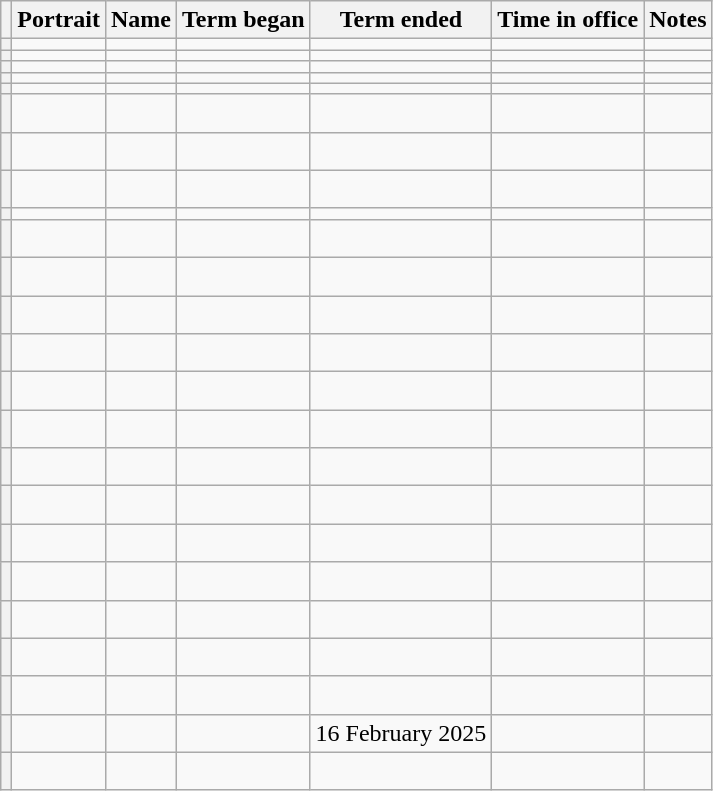<table class="wikitable sortable">
<tr>
<th scope="col" class="unsortable"></th>
<th scope="col" class="unsortable">Portrait</th>
<th scope="col">Name</th>
<th scope="col">Term began</th>
<th scope="col">Term ended</th>
<th scope="col">Time in office</th>
<th scope="col" class="unsortable">Notes</th>
</tr>
<tr>
<th scope = row align="center"></th>
<td></td>
<td align="center"></td>
<td align="center"></td>
<td align="center"></td>
<td align="center"></td>
<td align="center"></td>
</tr>
<tr>
<th scope = row align="center"></th>
<td></td>
<td align="center"></td>
<td align="center"></td>
<td align="center"></td>
<td align="center"></td>
<td align="center"></td>
</tr>
<tr>
<th scope = row align="center"></th>
<td></td>
<td align="center"></td>
<td align="center"></td>
<td align="center"></td>
<td align="center"></td>
<td align="center"></td>
</tr>
<tr>
<th scope = row align="center"></th>
<td></td>
<td align="center"></td>
<td align="center"></td>
<td align="center"></td>
<td align="center"></td>
<td align="center"></td>
</tr>
<tr>
<th scope = row align="center"></th>
<td></td>
<td align="center"></td>
<td align="center"></td>
<td align="center"></td>
<td align="center"></td>
<td align="center"></td>
</tr>
<tr>
<th scope = row align="center"></th>
<td></td>
<td align="center"> <br> </td>
<td align="center"></td>
<td align="center"></td>
<td align="center"></td>
<td align="center"></td>
</tr>
<tr>
<th scope = row align="center"></th>
<td></td>
<td align="center"> <br> </td>
<td align="center"></td>
<td align="center"></td>
<td align="center"></td>
<td align="center"></td>
</tr>
<tr>
<th scope = row align="center"></th>
<td></td>
<td align="center"> <br> </td>
<td align="center"></td>
<td align="center"></td>
<td align="center"></td>
<td align="center"></td>
</tr>
<tr>
<th scope = row align="center"></th>
<td></td>
<td align="center"></td>
<td align="center"></td>
<td align="center"></td>
<td align="center"></td>
<td align="center"></td>
</tr>
<tr>
<th scope = row align="center"></th>
<td></td>
<td align="center"> <br> </td>
<td align="center"></td>
<td align="center"></td>
<td align="center"></td>
<td align="center"></td>
</tr>
<tr>
<th scope = row align="center"></th>
<td></td>
<td align="center"> <br> </td>
<td align="center"></td>
<td align="center"></td>
<td align="center"></td>
<td align="center"></td>
</tr>
<tr>
<th scope = row align="center"></th>
<td></td>
<td align="center"> <br> </td>
<td align="center"></td>
<td align="center"></td>
<td align="center"></td>
<td align="center"></td>
</tr>
<tr>
<th scope = row align="center"></th>
<td></td>
<td align="center"> <br> </td>
<td align="center"></td>
<td align="center"></td>
<td align="center"></td>
<td align="center"></td>
</tr>
<tr>
<th scope = row align="center"></th>
<td align="center"></td>
<td align="center"> <br> </td>
<td align="center"></td>
<td align="center"></td>
<td align="center"></td>
<td align="center"></td>
</tr>
<tr>
<th scope = row align="center"></th>
<td align="center"></td>
<td align="center"> <br> </td>
<td align="center"></td>
<td align="center"></td>
<td align="center"></td>
<td align="center"></td>
</tr>
<tr>
<th scope = row align="center"></th>
<td align="center"></td>
<td align="center"> <br> </td>
<td align="center"></td>
<td align="center"></td>
<td align="center"></td>
<td align="center"></td>
</tr>
<tr>
<th scope = row align="center"></th>
<td align="center"></td>
<td align="center"> <br> </td>
<td align="center"></td>
<td align="center"></td>
<td align="center"></td>
<td align="center"></td>
</tr>
<tr>
<th scope = row align="center"></th>
<td align="center"></td>
<td align="center"> <br> </td>
<td align="center"></td>
<td align="center"></td>
<td align="center"></td>
<td align="center"></td>
</tr>
<tr>
<th scope = row align="center"></th>
<td></td>
<td align="center"> <br> </td>
<td align="center"></td>
<td align="center"></td>
<td align="center"></td>
<td align="center"></td>
</tr>
<tr>
<th scope = row align="center"></th>
<td></td>
<td align="center"> <br> </td>
<td align="center"></td>
<td align="center"></td>
<td align="center"></td>
<td align="center"></td>
</tr>
<tr>
<th scope = row align="center"></th>
<td align="center"></td>
<td align="center"> <br> </td>
<td align="center"></td>
<td align="center"></td>
<td align="center"></td>
<td align="center"></td>
</tr>
<tr>
<th scope = row align="center"></th>
<td align="center"></td>
<td align="center"> <br> </td>
<td align="center"></td>
<td align="center"></td>
<td align="center"></td>
<td align="center"></td>
</tr>
<tr>
<th scope = row align="center"></th>
<td></td>
<td align="center"> <br> </td>
<td align="center"></td>
<td align="center">16 February 2025</td>
<td align="center"></td>
<td align="center"></td>
</tr>
<tr>
<th scope = row align="center"></th>
<td></td>
<td align="center"> <br> </td>
<td align="center"></td>
<td align="center"></td>
<td align="center"></td>
<td align="center"></td>
</tr>
</table>
